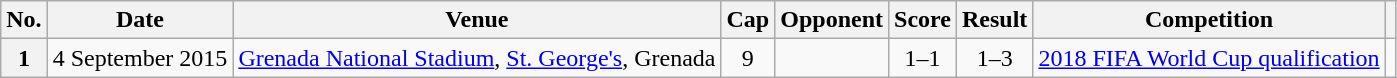<table class="wikitable plainrowheaders">
<tr>
<th scope=col>No.</th>
<th scope=col data-sort-type=date>Date</th>
<th scope=col>Venue</th>
<th scope=col>Cap</th>
<th scope=col>Opponent</th>
<th scope=col>Score</th>
<th scope=col>Result</th>
<th scope=col>Competition</th>
<th scope=col></th>
</tr>
<tr>
<th scope=row style="text-align: center;">1</th>
<td>4 September 2015</td>
<td><a href='#'>Grenada National Stadium</a>, <a href='#'>St. George's</a>, Grenada</td>
<td align=center>9</td>
<td></td>
<td align=center>1–1</td>
<td align=center>1–3</td>
<td><a href='#'>2018 FIFA World Cup qualification</a></td>
<td></td>
</tr>
</table>
